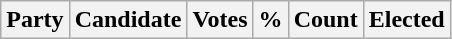<table class="wikitable">
<tr>
<th colspan="2">Party</th>
<th>Candidate</th>
<th>Votes</th>
<th>%</th>
<th>Count</th>
<th>Elected<br>





</th>
</tr>
</table>
